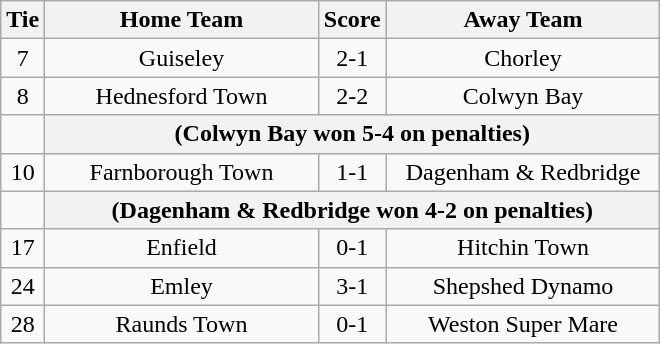<table class="wikitable" style="text-align:center;">
<tr>
<th width=20>Tie</th>
<th width=175>Home Team</th>
<th width=20>Score</th>
<th width=175>Away Team</th>
</tr>
<tr>
<td>7</td>
<td>Guiseley</td>
<td>2-1</td>
<td>Chorley</td>
</tr>
<tr>
<td>8</td>
<td>Hednesford Town</td>
<td>2-2</td>
<td>Colwyn Bay</td>
</tr>
<tr>
<td></td>
<th colspan="5">(Colwyn Bay won 5-4 on penalties)</th>
</tr>
<tr>
<td>10</td>
<td>Farnborough Town</td>
<td>1-1</td>
<td>Dagenham & Redbridge</td>
</tr>
<tr>
<td></td>
<th colspan="5">(Dagenham & Redbridge won 4-2 on penalties)</th>
</tr>
<tr>
<td>17</td>
<td>Enfield</td>
<td>0-1</td>
<td>Hitchin Town</td>
</tr>
<tr>
<td>24</td>
<td>Emley</td>
<td>3-1</td>
<td>Shepshed Dynamo</td>
</tr>
<tr>
<td>28</td>
<td>Raunds Town</td>
<td>0-1</td>
<td>Weston Super Mare</td>
</tr>
</table>
